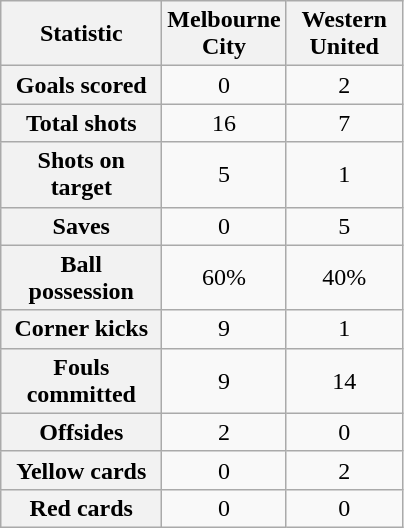<table class="wikitable plainrowheaders" style="text-align:center">
<tr>
<th scope="col" style="width:100px">Statistic</th>
<th scope="col" style="width:70px">Melbourne City</th>
<th scope="col" style="width:70px">Western United</th>
</tr>
<tr>
<th scope=row>Goals scored</th>
<td>0</td>
<td>2</td>
</tr>
<tr>
<th scope=row>Total shots</th>
<td>16</td>
<td>7</td>
</tr>
<tr>
<th scope=row>Shots on target</th>
<td>5</td>
<td>1</td>
</tr>
<tr>
<th scope=row>Saves</th>
<td>0</td>
<td>5</td>
</tr>
<tr>
<th scope=row>Ball possession</th>
<td>60%</td>
<td>40%</td>
</tr>
<tr>
<th scope=row>Corner kicks</th>
<td>9</td>
<td>1</td>
</tr>
<tr>
<th scope=row>Fouls committed</th>
<td>9</td>
<td>14</td>
</tr>
<tr>
<th scope=row>Offsides</th>
<td>2</td>
<td>0</td>
</tr>
<tr>
<th scope=row>Yellow cards</th>
<td>0</td>
<td>2</td>
</tr>
<tr>
<th scope=row>Red cards</th>
<td>0</td>
<td>0</td>
</tr>
</table>
